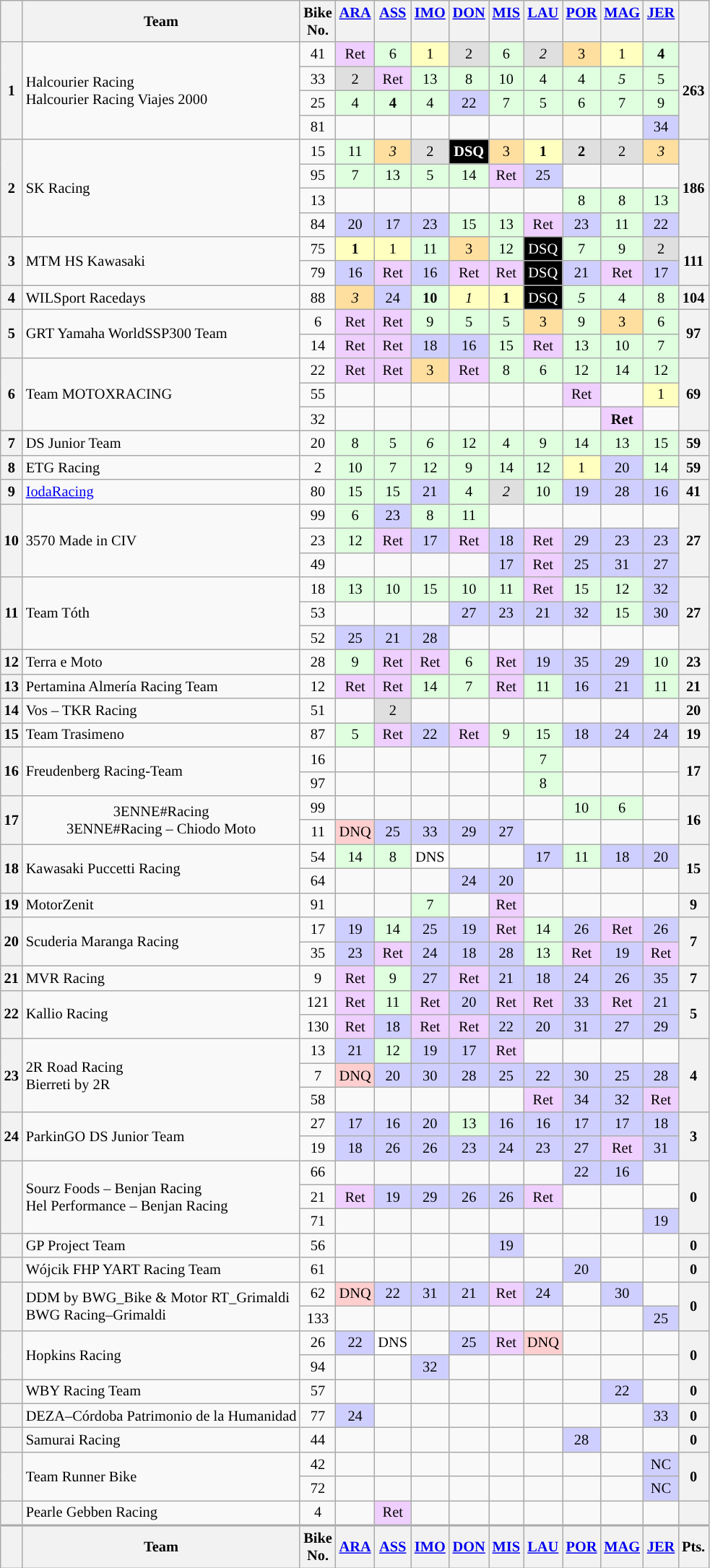<table class="wikitable" style="font-size: 85%; text-align: center">
<tr valign="top">
<th valign="middle"></th>
<th valign="middle">Team</th>
<th valign="middle">Bike<br>No.</th>
<th><a href='#'>ARA</a><br></th>
<th><a href='#'>ASS</a><br></th>
<th><a href='#'>IMO</a><br></th>
<th><a href='#'>DON</a><br></th>
<th><a href='#'>MIS</a><br></th>
<th><a href='#'>LAU</a><br></th>
<th><a href='#'>POR</a><br></th>
<th><a href='#'>MAG</a><br></th>
<th><a href='#'>JER</a><br></th>
<th valign="middle"></th>
</tr>
<tr>
<th rowspan="4">1</th>
<td rowspan="4" align="left"> Halcourier Racing <br>  Halcourier Racing Viajes 2000</td>
<td>41</td>
<td style="background:#efcfff;">Ret</td>
<td style="background:#dfffdf;">6</td>
<td style="background:#ffffbf;">1</td>
<td style="background:#dfdfdf;">2</td>
<td style="background:#dfffdf;">6</td>
<td style="background:#dfdfdf;"><em>2</em></td>
<td style="background:#ffdf9f;">3</td>
<td style="background:#ffffbf;">1</td>
<td style="background:#dfffdf;"><strong>4</strong></td>
<th rowspan="4">263</th>
</tr>
<tr>
<td>33</td>
<td style="background:#dfdfdf;">2</td>
<td style="background:#efcfff;">Ret</td>
<td style="background:#dfffdf;">13</td>
<td style="background:#dfffdf;">8</td>
<td style="background:#dfffdf;">10</td>
<td style="background:#dfffdf;">4</td>
<td style="background:#dfffdf;">4</td>
<td style="background:#dfffdf;"><em>5</em></td>
<td style="background:#dfffdf;">5</td>
</tr>
<tr>
<td>25</td>
<td style="background:#dfffdf;">4</td>
<td style="background:#dfffdf;"><strong>4</strong></td>
<td style="background:#dfffdf;">4</td>
<td style="background:#cfcfff;">22</td>
<td style="background:#dfffdf;">7</td>
<td style="background:#dfffdf;">5</td>
<td style="background:#dfffdf;">6</td>
<td style="background:#dfffdf;">7</td>
<td style="background:#dfffdf;">9</td>
</tr>
<tr>
<td>81</td>
<td></td>
<td></td>
<td></td>
<td></td>
<td></td>
<td></td>
<td></td>
<td></td>
<td style="background:#cfcfff;">34</td>
</tr>
<tr>
<th rowspan="4">2</th>
<td rowspan="4" align="left"> SK Racing</td>
<td>15</td>
<td style="background:#dfffdf;">11</td>
<td style="background:#ffdf9f;"><em>3</em></td>
<td style="background:#dfdfdf;">2</td>
<td style="background:#000000;color:#ffffff"><strong>DSQ</strong></td>
<td style="background:#ffdf9f;">3</td>
<td style="background:#ffffbf;"><strong>1</strong></td>
<td style="background:#dfdfdf;"><strong>2</strong></td>
<td style="background:#dfdfdf;">2</td>
<td style="background:#ffdf9f;"><em>3</em></td>
<th rowspan="4">186</th>
</tr>
<tr>
<td>95</td>
<td style="background:#dfffdf;">7</td>
<td style="background:#dfffdf;">13</td>
<td style="background:#dfffdf;">5</td>
<td style="background:#dfffdf;">14</td>
<td style="background:#efcfff;">Ret</td>
<td style="background:#cfcfff;">25</td>
<td></td>
<td></td>
<td></td>
</tr>
<tr>
<td>13</td>
<td></td>
<td></td>
<td></td>
<td></td>
<td></td>
<td></td>
<td style="background:#dfffdf;">8</td>
<td style="background:#dfffdf;">8</td>
<td style="background:#dfffdf;">13</td>
</tr>
<tr>
<td>84</td>
<td style="background:#cfcfff;">20</td>
<td style="background:#cfcfff;">17</td>
<td style="background:#cfcfff;">23</td>
<td style="background:#dfffdf;">15</td>
<td style="background:#dfffdf;">13</td>
<td style="background:#efcfff;">Ret</td>
<td style="background:#cfcfff;">23</td>
<td style="background:#dfffdf;">11</td>
<td style="background:#cfcfff;">22</td>
</tr>
<tr>
<th rowspan="2">3</th>
<td rowspan="2" align="left"> MTM HS Kawasaki</td>
<td>75</td>
<td style="background:#ffffbf;"><strong>1</strong></td>
<td style="background:#ffffbf;">1</td>
<td style="background:#dfffdf;">11</td>
<td style="background:#ffdf9f;">3</td>
<td style="background:#dfffdf;">12</td>
<td style="background:#000000;color:#ffffff">DSQ</td>
<td style="background:#dfffdf;">7</td>
<td style="background:#dfffdf;">9</td>
<td style="background:#dfdfdf;">2</td>
<th rowspan="2">111</th>
</tr>
<tr>
<td>79</td>
<td style="background:#cfcfff;">16</td>
<td style="background:#efcfff;">Ret</td>
<td style="background:#cfcfff;">16</td>
<td style="background:#efcfff;">Ret</td>
<td style="background:#efcfff;">Ret</td>
<td style="background:#000000;color:#ffffff">DSQ</td>
<td style="background:#cfcfff;">21</td>
<td style="background:#efcfff;">Ret</td>
<td style="background:#cfcfff;">17</td>
</tr>
<tr>
<th>4</th>
<td align="left"> WILSport Racedays</td>
<td>88</td>
<td style="background:#ffdf9f;"><em>3</em></td>
<td style="background:#cfcfff;">24</td>
<td style="background:#dfffdf;"><strong>10</strong></td>
<td style="background:#ffffbf;"><em>1</em></td>
<td style="background:#ffffbf;"><strong>1</strong></td>
<td style="background:#000000;color:#ffffff">DSQ</td>
<td style="background:#dfffdf;"><em>5</em></td>
<td style="background:#dfffdf;">4</td>
<td style="background:#dfffdf;">8</td>
<th>104</th>
</tr>
<tr>
<th rowspan="2">5</th>
<td rowspan="2" align="left"> GRT Yamaha WorldSSP300 Team</td>
<td>6</td>
<td style="background:#efcfff;">Ret</td>
<td style="background:#efcfff;">Ret</td>
<td style="background:#dfffdf;">9</td>
<td style="background:#dfffdf;">5</td>
<td style="background:#dfffdf;">5</td>
<td style="background:#ffdf9f;">3</td>
<td style="background:#dfffdf;">9</td>
<td style="background:#ffdf9f;">3</td>
<td style="background:#dfffdf;">6</td>
<th rowspan="2">97</th>
</tr>
<tr>
<td>14</td>
<td style="background:#efcfff;">Ret</td>
<td style="background:#efcfff;">Ret</td>
<td style="background:#cfcfff;">18</td>
<td style="background:#cfcfff;">16</td>
<td style="background:#dfffdf;">15</td>
<td style="background:#efcfff;">Ret</td>
<td style="background:#dfffdf;">13</td>
<td style="background:#dfffdf;">10</td>
<td style="background:#dfffdf;">7</td>
</tr>
<tr>
<th rowspan="3">6</th>
<td rowspan="3" align="left"> Team MOTOXRACING</td>
<td>22</td>
<td style="background:#efcfff;">Ret</td>
<td style="background:#efcfff;">Ret</td>
<td style="background:#ffdf9f;">3</td>
<td style="background:#efcfff;">Ret</td>
<td style="background:#dfffdf;">8</td>
<td style="background:#dfffdf;">6</td>
<td style="background:#dfffdf;">12</td>
<td style="background:#dfffdf;">14</td>
<td style="background:#dfffdf;">12</td>
<th rowspan="3">69</th>
</tr>
<tr>
<td>55</td>
<td></td>
<td></td>
<td></td>
<td></td>
<td></td>
<td></td>
<td style="background:#efcfff;">Ret</td>
<td></td>
<td style="background:#ffffbf;">1</td>
</tr>
<tr>
<td>32</td>
<td></td>
<td></td>
<td></td>
<td></td>
<td></td>
<td></td>
<td></td>
<td style="background:#efcfff;"><strong>Ret</strong></td>
<td></td>
</tr>
<tr>
<th>7</th>
<td align="left"> DS Junior Team</td>
<td>20</td>
<td style="background:#dfffdf;">8</td>
<td style="background:#dfffdf;">5</td>
<td style="background:#dfffdf;"><em>6</em></td>
<td style="background:#dfffdf;">12</td>
<td style="background:#dfffdf;">4</td>
<td style="background:#dfffdf;">9</td>
<td style="background:#dfffdf;">14</td>
<td style="background:#dfffdf;">13</td>
<td style="background:#dfffdf;">15</td>
<th>59</th>
</tr>
<tr>
<th>8</th>
<td align="left"> ETG Racing</td>
<td>2</td>
<td style="background:#dfffdf;">10</td>
<td style="background:#dfffdf;">7</td>
<td style="background:#dfffdf;">12</td>
<td style="background:#dfffdf;">9</td>
<td style="background:#dfffdf;">14</td>
<td style="background:#dfffdf;">12</td>
<td style="background:#ffffbf;">1</td>
<td style="background:#cfcfff;">20</td>
<td style="background:#dfffdf;">14</td>
<th>59</th>
</tr>
<tr>
<th>9</th>
<td align="left"> <a href='#'>IodaRacing</a></td>
<td>80</td>
<td style="background:#dfffdf;">15</td>
<td style="background:#dfffdf;">15</td>
<td style="background:#cfcfff;">21</td>
<td style="background:#dfffdf;">4</td>
<td style="background:#dfdfdf;"><em>2</em></td>
<td style="background:#dfffdf;">10</td>
<td style="background:#cfcfff;">19</td>
<td style="background:#cfcfff;">28</td>
<td style="background:#cfcfff;">16</td>
<th>41</th>
</tr>
<tr>
<th rowspan="3">10</th>
<td rowspan="3" align="left"> 3570 Made in CIV</td>
<td>99</td>
<td style="background:#dfffdf;">6</td>
<td style="background:#cfcfff;">23</td>
<td style="background:#dfffdf;">8</td>
<td style="background:#dfffdf;">11</td>
<td></td>
<td></td>
<td></td>
<td></td>
<td></td>
<th rowspan="3">27</th>
</tr>
<tr>
<td>23</td>
<td style="background:#dfffdf;">12</td>
<td style="background:#efcfff;">Ret</td>
<td style="background:#cfcfff;">17</td>
<td style="background:#efcfff;">Ret</td>
<td style="background:#cfcfff;">18</td>
<td style="background:#efcfff;">Ret</td>
<td style="background:#cfcfff;">29</td>
<td style="background:#cfcfff;">23</td>
<td style="background:#cfcfff;">23</td>
</tr>
<tr>
<td>49</td>
<td></td>
<td></td>
<td></td>
<td></td>
<td style="background:#cfcfff;">17</td>
<td style="background:#efcfff;">Ret</td>
<td style="background:#cfcfff;">25</td>
<td style="background:#cfcfff;">31</td>
<td style="background:#cfcfff;">27</td>
</tr>
<tr>
<th rowspan="3">11</th>
<td rowspan="3" align="left"> Team Tóth</td>
<td>18</td>
<td style="background:#dfffdf;">13</td>
<td style="background:#dfffdf;">10</td>
<td style="background:#dfffdf;">15</td>
<td style="background:#dfffdf;">10</td>
<td style="background:#dfffdf;">11</td>
<td style="background:#efcfff;">Ret</td>
<td style="background:#dfffdf;">15</td>
<td style="background:#dfffdf;">12</td>
<td style="background:#cfcfff;">32</td>
<th rowspan="3'">27</th>
</tr>
<tr>
<td>53</td>
<td></td>
<td></td>
<td></td>
<td style="background:#cfcfff;">27</td>
<td style="background:#cfcfff;">23</td>
<td style="background:#cfcfff;">21</td>
<td style="background:#cfcfff;">32</td>
<td style="background:#dfffdf;">15</td>
<td style="background:#cfcfff;">30</td>
</tr>
<tr>
<td>52</td>
<td style="background:#cfcfff;">25</td>
<td style="background:#cfcfff;">21</td>
<td style="background:#cfcfff;">28</td>
<td></td>
<td></td>
<td></td>
<td></td>
<td></td>
<td></td>
</tr>
<tr>
<th>12</th>
<td align="left"> Terra e Moto</td>
<td>28</td>
<td style="background:#dfffdf;">9</td>
<td style="background:#efcfff;">Ret</td>
<td style="background:#efcfff;">Ret</td>
<td style="background:#dfffdf;">6</td>
<td style="background:#efcfff;">Ret</td>
<td style="background:#cfcfff;">19</td>
<td style="background:#cfcfff;">35</td>
<td style="background:#cfcfff;">29</td>
<td style="background:#dfffdf;">10</td>
<th>23</th>
</tr>
<tr>
<th>13</th>
<td align="left"> Pertamina Almería Racing Team</td>
<td>12</td>
<td style="background:#efcfff;">Ret</td>
<td style="background:#efcfff;">Ret</td>
<td style="background:#dfffdf;">14</td>
<td style="background:#dfffdf;">7</td>
<td style="background:#efcfff;">Ret</td>
<td style="background:#dfffdf;">11</td>
<td style="background:#cfcfff;">16</td>
<td style="background:#cfcfff;">21</td>
<td style="background:#dfffdf;">11</td>
<th>21</th>
</tr>
<tr>
<th>14</th>
<td align="left"> Vos – TKR Racing</td>
<td>51</td>
<td></td>
<td style="background:#dfdfdf;">2</td>
<td></td>
<td></td>
<td></td>
<td></td>
<td></td>
<td></td>
<td></td>
<th>20</th>
</tr>
<tr>
<th>15</th>
<td align="left"> Team Trasimeno</td>
<td>87</td>
<td style="background:#dfffdf;">5</td>
<td style="background:#efcfff;">Ret</td>
<td style="background:#cfcfff;">22</td>
<td style="background:#efcfff;">Ret</td>
<td style="background:#dfffdf;">9</td>
<td style="background:#dfffdf;">15</td>
<td style="background:#cfcfff;">18</td>
<td style="background:#cfcfff;">24</td>
<td style="background:#cfcfff;">24</td>
<th>19</th>
</tr>
<tr>
<th rowspan="2">16</th>
<td rowspan="2" align="left"> Freudenberg Racing-Team</td>
<td>16</td>
<td></td>
<td></td>
<td></td>
<td></td>
<td></td>
<td style="background:#dfffdf;">7</td>
<td></td>
<td></td>
<td></td>
<th rowspan="2">17</th>
</tr>
<tr>
<td>97</td>
<td></td>
<td></td>
<td></td>
<td></td>
<td></td>
<td style="background:#dfffdf;">8</td>
<td></td>
<td></td>
<td></td>
</tr>
<tr>
<th rowspan="2">17</th>
<td rowspan="2" aling="left"> 3ENNE#Racing <br>  3ENNE#Racing – Chiodo Moto</td>
<td>99</td>
<td></td>
<td></td>
<td></td>
<td></td>
<td></td>
<td></td>
<td style="background:#dfffdf;">10</td>
<td style="background:#dfffdf;">6</td>
<td></td>
<th rowspan="2">16</th>
</tr>
<tr>
<td>11</td>
<td style="background:#ffcfcf;">DNQ</td>
<td style="background:#cfcfff;">25</td>
<td style="background:#cfcfff;">33</td>
<td style="background:#cfcfff;">29</td>
<td style="background:#cfcfff;">27</td>
<td></td>
<td></td>
<td></td>
<td></td>
</tr>
<tr>
<th rowspan="2">18</th>
<td rowspan="2" align="left"> Kawasaki Puccetti Racing</td>
<td>54</td>
<td style="background:#dfffdf;">14</td>
<td style="background:#dfffdf;">8</td>
<td style="background:#ffffff;">DNS</td>
<td></td>
<td></td>
<td style="background:#cfcfff;">17</td>
<td style="background:#dfffdf;">11</td>
<td style="background:#cfcfff;">18</td>
<td style="background:#cfcfff;">20</td>
<th rowspan="2">15</th>
</tr>
<tr>
<td>64</td>
<td></td>
<td></td>
<td></td>
<td style="background:#cfcfff;">24</td>
<td style="background:#cfcfff;">20</td>
<td></td>
<td></td>
<td></td>
<td></td>
</tr>
<tr>
<th>19</th>
<td align="left"> MotorZenit</td>
<td>91</td>
<td></td>
<td></td>
<td style="background:#dfffdf;">7</td>
<td></td>
<td style="background:#efcfff;">Ret</td>
<td></td>
<td></td>
<td></td>
<td></td>
<th>9</th>
</tr>
<tr>
<th rowspan="2">20</th>
<td rowspan="2" align="left"> Scuderia Maranga Racing</td>
<td>17</td>
<td style="background:#cfcfff;">19</td>
<td style="background:#dfffdf;">14</td>
<td style="background:#cfcfff;">25</td>
<td style="background:#cfcfff;">19</td>
<td style="background:#efcfff;">Ret</td>
<td style="background:#dfffdf;">14</td>
<td style="background:#cfcfff;">26</td>
<td style="background:#efcfff;">Ret</td>
<td style="background:#cfcfff;">26</td>
<th rowspan="2">7</th>
</tr>
<tr>
<td>35</td>
<td style="background:#cfcfff;">23</td>
<td style="background:#efcfff;">Ret</td>
<td style="background:#cfcfff;">24</td>
<td style="background:#cfcfff;">18</td>
<td style="background:#cfcfff;">28</td>
<td style="background:#dfffdf;">13</td>
<td style="background:#efcfff;">Ret</td>
<td style="background:#cfcfff;">19</td>
<td style="background:#efcfff;">Ret</td>
</tr>
<tr>
<th>21</th>
<td align="left"> MVR Racing</td>
<td>9</td>
<td style="background:#efcfff;">Ret</td>
<td style="background:#dfffdf;">9</td>
<td style="background:#cfcfff;">27</td>
<td style="background:#efcfff;">Ret</td>
<td style="background:#cfcfff;">21</td>
<td style="background:#cfcfff;">18</td>
<td style="background:#cfcfff;">24</td>
<td style="background:#cfcfff;">26</td>
<td style="background:#cfcfff;">35</td>
<th>7</th>
</tr>
<tr>
<th rowspan="2">22</th>
<td rowspan="2" align="left"> Kallio Racing</td>
<td>121</td>
<td style="background:#efcfff;">Ret</td>
<td style="background:#dfffdf;">11</td>
<td style="background:#efcfff;">Ret</td>
<td style="background:#cfcfff;">20</td>
<td style="background:#efcfff;">Ret</td>
<td style="background:#efcfff;">Ret</td>
<td style="background:#cfcfff;">33</td>
<td style="background:#efcfff;">Ret</td>
<td style="background:#cfcfff;">21</td>
<th rowspan="2">5</th>
</tr>
<tr>
<td>130</td>
<td style="background:#efcfff;">Ret</td>
<td style="background:#cfcfff;">18</td>
<td style="background:#efcfff;">Ret</td>
<td style="background:#efcfff;">Ret</td>
<td style="background:#cfcfff;">22</td>
<td style="background:#cfcfff;">20</td>
<td style="background:#cfcfff;">31</td>
<td style="background:#cfcfff;">27</td>
<td style="background:#cfcfff;">29</td>
</tr>
<tr>
<th rowspan="3">23</th>
<td rowspan="3" align="left"> 2R Road Racing <br>  Bierreti by 2R</td>
<td>13</td>
<td style="background:#cfcfff;">21</td>
<td style="background:#dfffdf;">12</td>
<td style="background:#cfcfff;">19</td>
<td style="background:#cfcfff;">17</td>
<td style="background:#efcfff;">Ret</td>
<td></td>
<td></td>
<td></td>
<td></td>
<th rowspan="3">4</th>
</tr>
<tr>
<td>7</td>
<td style="background:#ffcfcf;">DNQ</td>
<td style="background:#cfcfff;">20</td>
<td style="background:#cfcfff;">30</td>
<td style="background:#cfcfff;">28</td>
<td style="background:#cfcfff;">25</td>
<td style="background:#cfcfff;">22</td>
<td style="background:#cfcfff;">30</td>
<td style="background:#cfcfff;">25</td>
<td style="background:#cfcfff;">28</td>
</tr>
<tr>
<td>58</td>
<td></td>
<td></td>
<td></td>
<td></td>
<td></td>
<td style="background:#efcfff;">Ret</td>
<td style="background:#cfcfff;">34</td>
<td style="background:#cfcfff;">32</td>
<td style="background:#efcfff;">Ret</td>
</tr>
<tr>
<th rowspan="2">24</th>
<td rowspan="2" align="left"> ParkinGO DS Junior Team</td>
<td>27</td>
<td style="background:#cfcfff;">17</td>
<td style="background:#cfcfff;">16</td>
<td style="background:#cfcfff;">20</td>
<td style="background:#dfffdf;">13</td>
<td style="background:#cfcfff;">16</td>
<td style="background:#cfcfff;">16</td>
<td style="background:#cfcfff;">17</td>
<td style="background:#cfcfff;">17</td>
<td style="background:#cfcfff;">18</td>
<th rowspan="2">3</th>
</tr>
<tr>
<td>19</td>
<td style="background:#cfcfff;">18</td>
<td style="background:#cfcfff;">26</td>
<td style="background:#cfcfff;">26</td>
<td style="background:#cfcfff;">23</td>
<td style="background:#cfcfff;">24</td>
<td style="background:#cfcfff;">23</td>
<td style="background:#cfcfff;">27</td>
<td style="background:#efcfff;">Ret</td>
<td style="background:#cfcfff;">31</td>
</tr>
<tr>
<th rowspan="3"></th>
<td rowspan="3" align="left"> Sourz Foods – Benjan Racing <br>  Hel Performance – Benjan Racing</td>
<td>66</td>
<td></td>
<td></td>
<td></td>
<td></td>
<td></td>
<td></td>
<td style="background:#cfcfff;">22</td>
<td style="background:#cfcfff;">16</td>
<td></td>
<th rowspan="3">0</th>
</tr>
<tr>
<td>21</td>
<td style="background:#efcfff;">Ret</td>
<td style="background:#cfcfff;">19</td>
<td style="background:#cfcfff;">29</td>
<td style="background:#cfcfff;">26</td>
<td style="background:#cfcfff;">26</td>
<td style="background:#efcfff;">Ret</td>
<td></td>
<td></td>
<td></td>
</tr>
<tr>
<td>71</td>
<td></td>
<td></td>
<td></td>
<td></td>
<td></td>
<td></td>
<td></td>
<td></td>
<td style="background:#cfcfff;">19</td>
</tr>
<tr>
<th></th>
<td align="left"> GP Project Team</td>
<td>56</td>
<td></td>
<td></td>
<td></td>
<td></td>
<td style="background:#cfcfff;">19</td>
<td></td>
<td></td>
<td></td>
<td></td>
<th>0</th>
</tr>
<tr>
<th></th>
<td align="left"> Wójcik FHP YART Racing Team</td>
<td>61</td>
<td></td>
<td></td>
<td></td>
<td></td>
<td></td>
<td></td>
<td style="background:#cfcfff;">20</td>
<td></td>
<td></td>
<th>0</th>
</tr>
<tr>
<th rowspan="2"></th>
<td rowspan="2" align="left"> DDM by BWG_Bike & Motor RT_Grimaldi <br>  BWG Racing–Grimaldi</td>
<td>62</td>
<td style="background:#ffcfcf;">DNQ</td>
<td style="background:#cfcfff;">22</td>
<td style="background:#cfcfff;">31</td>
<td style="background:#cfcfff;">21</td>
<td style="background:#efcfff;">Ret</td>
<td style="background:#cfcfff;">24</td>
<td></td>
<td style="background:#cfcfff;">30</td>
<td></td>
<th rowspan="2">0</th>
</tr>
<tr>
<td>133</td>
<td></td>
<td></td>
<td></td>
<td></td>
<td></td>
<td></td>
<td></td>
<td></td>
<td style="background:#cfcfff;">25</td>
</tr>
<tr>
<th rowspan="2"></th>
<td rowspan="2" align="left"> Hopkins Racing</td>
<td>26</td>
<td style="background:#cfcfff;">22</td>
<td style="background:#ffffff;">DNS</td>
<td></td>
<td style="background:#cfcfff;">25</td>
<td style="background:#efcfff;">Ret</td>
<td style="background:#ffcfcf;">DNQ</td>
<td></td>
<td></td>
<td></td>
<th rowspan="2">0</th>
</tr>
<tr>
<td>94</td>
<td></td>
<td></td>
<td style="background:#cfcfff;">32</td>
<td></td>
<td></td>
<td></td>
<td></td>
<td></td>
<td></td>
</tr>
<tr>
<th></th>
<td align="left"> WBY Racing Team</td>
<td>57</td>
<td></td>
<td></td>
<td></td>
<td></td>
<td></td>
<td></td>
<td></td>
<td style="background:#cfcfff;">22</td>
<td></td>
<th>0</th>
</tr>
<tr>
<th></th>
<td align="left"> DEZA–Córdoba Patrimonio de la Humanidad</td>
<td>77</td>
<td style="background:#cfcfff;">24</td>
<td></td>
<td></td>
<td></td>
<td></td>
<td></td>
<td></td>
<td></td>
<td style="background:#cfcfff;">33</td>
<th>0</th>
</tr>
<tr>
<th></th>
<td align="left"> Samurai Racing</td>
<td>44</td>
<td></td>
<td></td>
<td></td>
<td></td>
<td></td>
<td></td>
<td style="background:#cfcfff;">28</td>
<td></td>
<td></td>
<th>0</th>
</tr>
<tr>
<th rowspan="2"></th>
<td rowspan="2" align="left"> Team Runner Bike</td>
<td>42</td>
<td></td>
<td></td>
<td></td>
<td></td>
<td></td>
<td></td>
<td></td>
<td></td>
<td style="background:#cfcfff;">NC</td>
<th rowspan="2">0</th>
</tr>
<tr>
<td>72</td>
<td></td>
<td></td>
<td></td>
<td></td>
<td></td>
<td></td>
<td></td>
<td></td>
<td style="background:#cfcfff;">NC</td>
</tr>
<tr>
<th></th>
<td align="left"> Pearle Gebben Racing</td>
<td>4</td>
<td></td>
<td style="background:#efcfff;">Ret</td>
<td></td>
<td></td>
<td></td>
<td></td>
<td></td>
<td></td>
<td></td>
<th></th>
</tr>
<tr style="border-top:2px solid #aaaaaa">
<th></th>
<th>Team</th>
<th>Bike<br>No.</th>
<th><a href='#'>ARA</a><br></th>
<th><a href='#'>ASS</a><br></th>
<th><a href='#'>IMO</a><br></th>
<th><a href='#'>DON</a><br></th>
<th><a href='#'>MIS</a><br></th>
<th><a href='#'>LAU</a><br></th>
<th><a href='#'>POR</a><br></th>
<th><a href='#'>MAG</a><br></th>
<th><a href='#'>JER</a><br></th>
<th rowspan=2>Pts.</th>
</tr>
</table>
